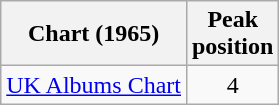<table class="wikitable sortable">
<tr>
<th>Chart (1965)</th>
<th>Peak<br>position</th>
</tr>
<tr>
<td><a href='#'>UK Albums Chart</a></td>
<td align="center">4</td>
</tr>
</table>
